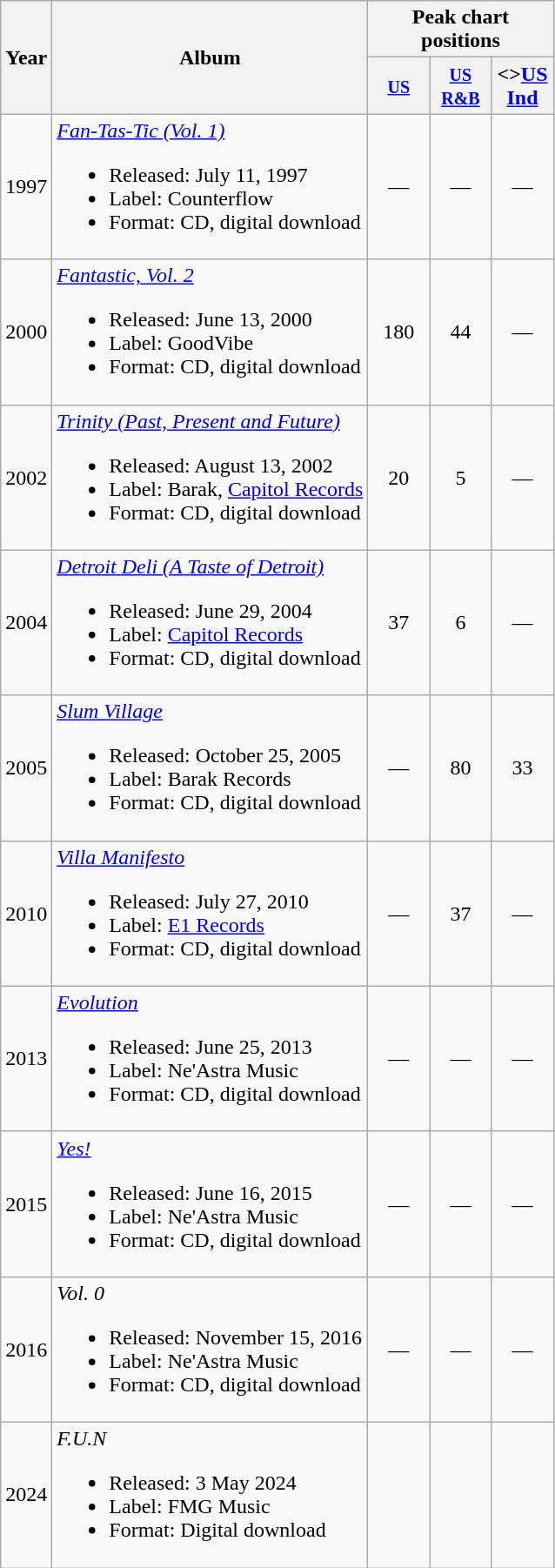<table class="wikitable">
<tr>
<th style="text-align:center;" rowspan="2">Year</th>
<th style="text-align:center;" rowspan="2">Album</th>
<th style="text-align:center;" colspan="3">Peak chart positions</th>
</tr>
<tr>
<th style="text-align:center; width:40px;"><small><a href='#'>US</a></small></th>
<th style="text-align:center; width:40px;"><small><a href='#'>US <br>R&B</a></small></th>
<th style="text-align:center; width:40px;"><><a href='#'>US Ind</a></th>
</tr>
<tr>
<td style="text-align:center;" rowspan="1">1997</td>
<td style="text-align:left; vertical-align:top;"><em><a href='#'>Fan-Tas-Tic (Vol. 1)</a></em><br><ul><li>Released: July 11, 1997</li><li>Label: Counterflow</li><li>Format: CD, digital download</li></ul></td>
<td style="text-align:center;">—</td>
<td style="text-align:center;">—</td>
<td style="text-align:center;">—</td>
</tr>
<tr>
<td style="text-align:center;">2000</td>
<td style="text-align:left; vertical-align:top;"><em><a href='#'>Fantastic, Vol. 2</a></em><br><ul><li>Released: June 13, 2000</li><li>Label: GoodVibe</li><li>Format: CD, digital download</li></ul></td>
<td style="text-align:center;">180</td>
<td style="text-align:center;">44</td>
<td style="text-align:center;">—</td>
</tr>
<tr>
<td style="text-align:center;">2002</td>
<td style="text-align:left; vertical-align:top;"><em><a href='#'>Trinity (Past, Present and Future)</a></em><br><ul><li>Released: August 13, 2002</li><li>Label: Barak, <a href='#'>Capitol Records</a></li><li>Format: CD, digital download</li></ul></td>
<td style="text-align:center;">20</td>
<td style="text-align:center;">5</td>
<td style="text-align:center;">—</td>
</tr>
<tr>
<td style="text-align:center;">2004</td>
<td style="text-align:left; vertical-align:top;"><em><a href='#'>Detroit Deli (A Taste of Detroit)</a></em><br><ul><li>Released: June 29, 2004</li><li>Label: <a href='#'>Capitol Records</a></li><li>Format: CD, digital download</li></ul></td>
<td style="text-align:center;">37</td>
<td style="text-align:center;">6</td>
<td style="text-align:center;">—</td>
</tr>
<tr>
<td style="text-align:center;">2005</td>
<td style="text-align:left; vertical-align:top;"><em><a href='#'>Slum Village</a></em><br><ul><li>Released: October 25, 2005</li><li>Label: Barak Records</li><li>Format: CD, digital download</li></ul></td>
<td style="text-align:center;">—</td>
<td style="text-align:center;">80</td>
<td style="text-align:center;">33</td>
</tr>
<tr>
<td style="text-align:center;">2010</td>
<td style="text-align:left; vertical-align:top;"><em><a href='#'>Villa Manifesto</a></em><br><ul><li>Released: July 27, 2010</li><li>Label: <a href='#'>E1 Records</a></li><li>Format: CD, digital download</li></ul></td>
<td style="text-align:center;">—</td>
<td style="text-align:center;">37</td>
<td style="text-align:center;">—</td>
</tr>
<tr>
<td style="text-align:center;">2013</td>
<td style="text-align:left; vertical-align:top;"><em><a href='#'>Evolution</a></em><br><ul><li>Released: June 25, 2013</li><li>Label: Ne'Astra Music</li><li>Format: CD, digital download</li></ul></td>
<td style="text-align:center;">—</td>
<td style="text-align:center;">—</td>
<td style="text-align:center;">—</td>
</tr>
<tr>
<td style="text-align:center;">2015</td>
<td style="text-align:left; vertical-align:top;"><em><a href='#'>Yes!</a></em><br><ul><li>Released: June 16, 2015</li><li>Label: Ne'Astra Music</li><li>Format: CD, digital download</li></ul></td>
<td style="text-align:center;">—</td>
<td style="text-align:center;">—</td>
<td style="text-align:center;">—</td>
</tr>
<tr>
<td style="text-align:center;">2016</td>
<td style="text-align:left; vertical-align:top;"><em>Vol. 0</em><br><ul><li>Released: November 15, 2016</li><li>Label: Ne'Astra Music</li><li>Format: CD, digital download</li></ul></td>
<td style="text-align:center;">—</td>
<td style="text-align:center;">—</td>
<td style="text-align:center;">—</td>
</tr>
<tr>
<td>2024</td>
<td><em>F.U.N</em><br><ul><li>Released: 3 May 2024</li><li>Label: FMG Music</li><li>Format: Digital download</li></ul></td>
<td></td>
<td></td>
<td></td>
</tr>
</table>
